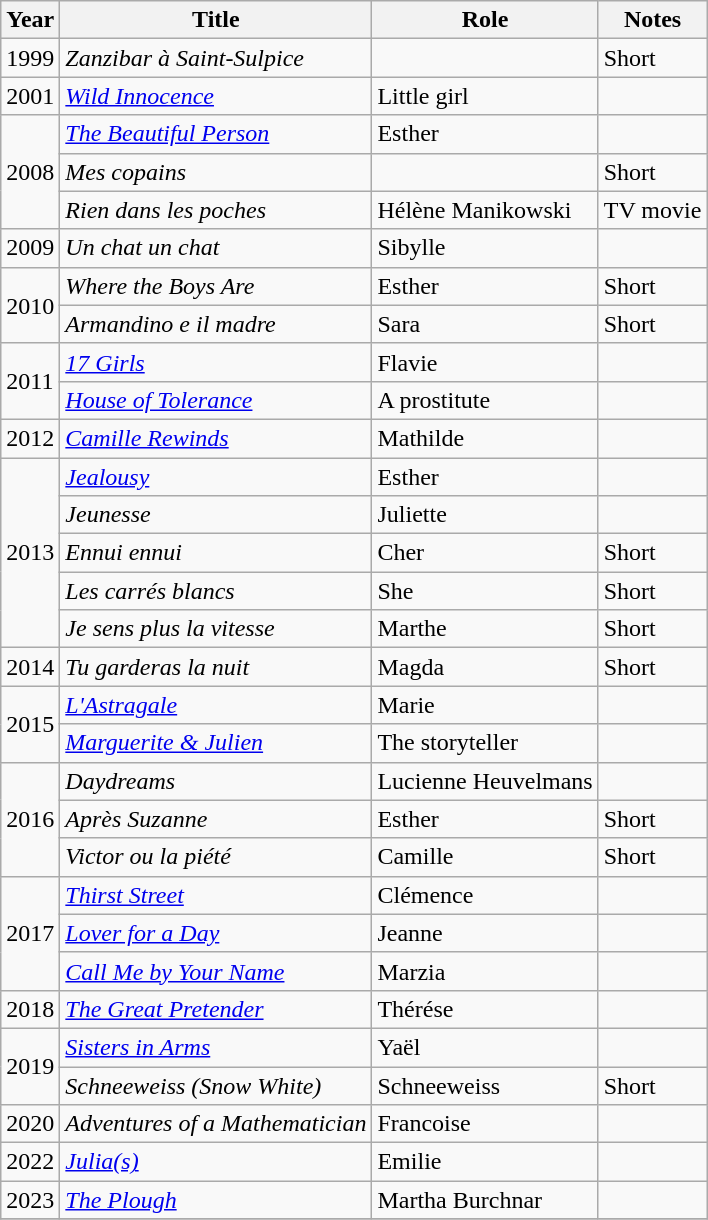<table class="wikitable sortable">
<tr>
<th>Year</th>
<th>Title</th>
<th>Role</th>
<th class="unsortable">Notes</th>
</tr>
<tr>
<td>1999</td>
<td><em>Zanzibar à Saint-Sulpice</em></td>
<td></td>
<td>Short</td>
</tr>
<tr>
<td>2001</td>
<td><em><a href='#'>Wild Innocence</a></em></td>
<td>Little girl</td>
<td></td>
</tr>
<tr>
<td rowspan=3>2008</td>
<td><em><a href='#'>The Beautiful Person</a></em></td>
<td>Esther</td>
<td></td>
</tr>
<tr>
<td><em>Mes copains</em></td>
<td></td>
<td>Short</td>
</tr>
<tr>
<td><em>Rien dans les poches</em></td>
<td>Hélène Manikowski</td>
<td>TV movie</td>
</tr>
<tr>
<td>2009</td>
<td><em>Un chat un chat</em></td>
<td>Sibylle</td>
<td></td>
</tr>
<tr>
<td rowspan=2>2010</td>
<td><em>Where the Boys Are</em></td>
<td>Esther</td>
<td>Short</td>
</tr>
<tr>
<td><em>Armandino e il madre</em></td>
<td>Sara</td>
<td>Short</td>
</tr>
<tr>
<td rowspan=2>2011</td>
<td><em><a href='#'>17 Girls</a></em></td>
<td>Flavie</td>
<td></td>
</tr>
<tr>
<td><em><a href='#'>House of Tolerance</a></em></td>
<td>A prostitute</td>
<td></td>
</tr>
<tr>
<td>2012</td>
<td><em><a href='#'>Camille Rewinds</a></em></td>
<td>Mathilde</td>
<td></td>
</tr>
<tr>
<td rowspan=5>2013</td>
<td><em><a href='#'>Jealousy</a></em></td>
<td>Esther</td>
<td></td>
</tr>
<tr>
<td><em>Jeunesse</em></td>
<td>Juliette</td>
<td></td>
</tr>
<tr>
<td><em>Ennui ennui</em></td>
<td>Cher</td>
<td>Short</td>
</tr>
<tr>
<td><em>Les carrés blancs</em></td>
<td>She</td>
<td>Short</td>
</tr>
<tr>
<td><em>Je sens plus la vitesse</em></td>
<td>Marthe</td>
<td>Short</td>
</tr>
<tr>
<td>2014</td>
<td><em>Tu garderas la nuit</em></td>
<td>Magda</td>
<td>Short</td>
</tr>
<tr>
<td rowspan=2>2015</td>
<td><em><a href='#'>L'Astragale</a></em></td>
<td>Marie</td>
<td></td>
</tr>
<tr>
<td><em><a href='#'>Marguerite & Julien</a></em></td>
<td>The storyteller</td>
<td></td>
</tr>
<tr>
<td rowspan=3>2016</td>
<td><em>Daydreams</em></td>
<td>Lucienne Heuvelmans</td>
<td></td>
</tr>
<tr>
<td><em>Après Suzanne</em></td>
<td>Esther</td>
<td>Short</td>
</tr>
<tr>
<td><em>Victor ou la piété</em></td>
<td>Camille</td>
<td>Short</td>
</tr>
<tr>
<td rowspan=3>2017</td>
<td><em><a href='#'>Thirst Street</a></em></td>
<td>Clémence</td>
<td></td>
</tr>
<tr>
<td><em><a href='#'>Lover for a Day</a></em></td>
<td>Jeanne</td>
<td></td>
</tr>
<tr>
<td><em><a href='#'>Call Me by Your Name</a></em></td>
<td>Marzia</td>
<td></td>
</tr>
<tr>
<td>2018</td>
<td><em><a href='#'>The Great Pretender</a></em></td>
<td>Thérése</td>
<td></td>
</tr>
<tr>
<td rowspan=2>2019</td>
<td><em><a href='#'>Sisters in Arms</a></em></td>
<td>Yaël</td>
<td></td>
</tr>
<tr>
<td><em>Schneeweiss (Snow White)</em></td>
<td>Schneeweiss</td>
<td>Short</td>
</tr>
<tr>
<td>2020</td>
<td><em>Adventures of a Mathematician</em></td>
<td>Francoise</td>
<td></td>
</tr>
<tr>
<td>2022</td>
<td><em><a href='#'>Julia(s)</a></em></td>
<td>Emilie</td>
<td></td>
</tr>
<tr>
<td>2023</td>
<td><em><a href='#'>The Plough</a></em></td>
<td>Martha Burchnar</td>
<td></td>
</tr>
<tr>
</tr>
</table>
